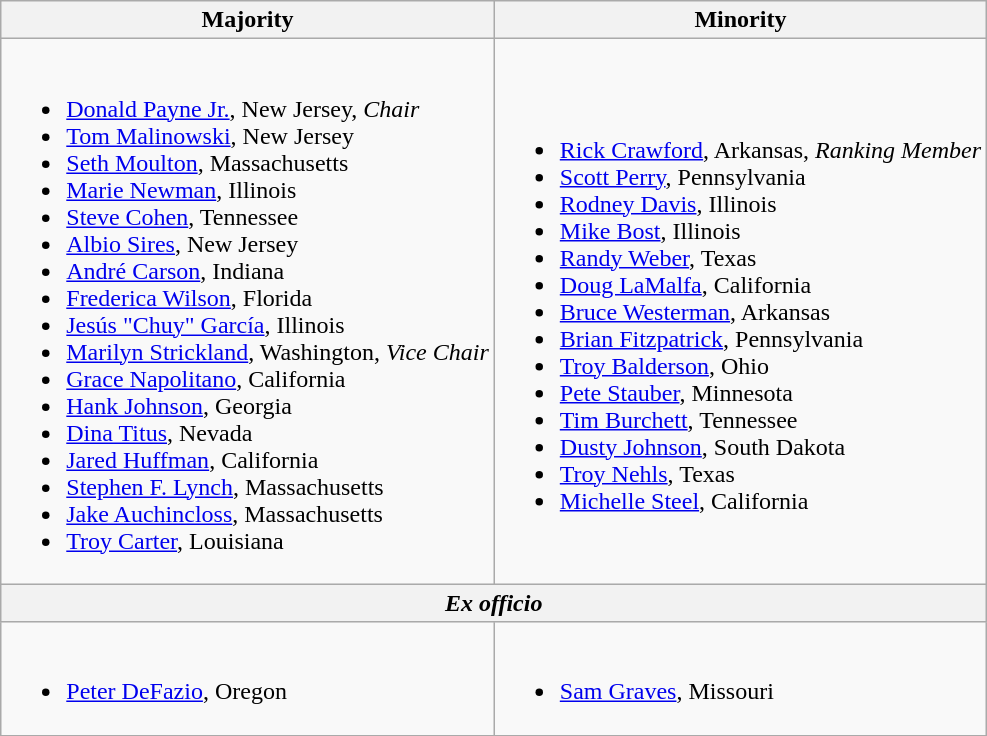<table class=wikitable>
<tr>
<th>Majority</th>
<th>Minority</th>
</tr>
<tr>
<td><br><ul><li><a href='#'>Donald Payne Jr.</a>, New Jersey, <em>Chair</em></li><li><a href='#'>Tom Malinowski</a>, New Jersey</li><li><a href='#'>Seth Moulton</a>, Massachusetts</li><li><a href='#'>Marie Newman</a>, Illinois</li><li><a href='#'>Steve Cohen</a>, Tennessee</li><li><a href='#'>Albio Sires</a>, New Jersey</li><li><a href='#'>André Carson</a>, Indiana</li><li><a href='#'>Frederica Wilson</a>, Florida</li><li><a href='#'>Jesús "Chuy" García</a>, Illinois</li><li><a href='#'>Marilyn Strickland</a>, Washington, <em>Vice Chair</em></li><li><a href='#'>Grace Napolitano</a>, California</li><li><a href='#'>Hank Johnson</a>, Georgia</li><li><a href='#'>Dina Titus</a>, Nevada</li><li><a href='#'>Jared Huffman</a>, California</li><li><a href='#'>Stephen F. Lynch</a>, Massachusetts</li><li><a href='#'>Jake Auchincloss</a>, Massachusetts</li><li><a href='#'> Troy Carter</a>, Louisiana</li></ul></td>
<td><br><ul><li><a href='#'>Rick Crawford</a>, Arkansas, <em>Ranking Member</em></li><li><a href='#'>Scott Perry</a>, Pennsylvania</li><li><a href='#'>Rodney Davis</a>, Illinois</li><li><a href='#'>Mike Bost</a>, Illinois</li><li><a href='#'>Randy Weber</a>, Texas</li><li><a href='#'>Doug LaMalfa</a>, California</li><li><a href='#'>Bruce Westerman</a>, Arkansas</li><li><a href='#'>Brian Fitzpatrick</a>, Pennsylvania</li><li><a href='#'>Troy Balderson</a>, Ohio</li><li><a href='#'>Pete Stauber</a>, Minnesota</li><li><a href='#'>Tim Burchett</a>, Tennessee</li><li><a href='#'>Dusty Johnson</a>, South Dakota</li><li><a href='#'>Troy Nehls</a>, Texas</li><li><a href='#'>Michelle Steel</a>, California</li></ul></td>
</tr>
<tr>
<th colspan=2><em>Ex officio</em></th>
</tr>
<tr>
<td><br><ul><li><a href='#'>Peter DeFazio</a>, Oregon</li></ul></td>
<td><br><ul><li><a href='#'>Sam Graves</a>, Missouri</li></ul></td>
</tr>
</table>
